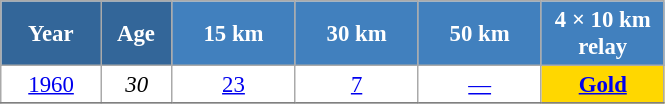<table class="wikitable" style="font-size:95%; text-align:center; border:grey solid 1px; border-collapse:collapse; background:#ffffff;">
<tr>
<th style="background-color:#369; color:white; width:60px;"> Year </th>
<th style="background-color:#369; color:white; width:40px;"> Age </th>
<th style="background-color:#4180be; color:white; width:75px;"> 15 km </th>
<th style="background-color:#4180be; color:white; width:75px;"> 30 km </th>
<th style="background-color:#4180be; color:white; width:75px;"> 50 km </th>
<th style="background-color:#4180be; color:white; width:75px;"> 4 × 10 km <br> relay </th>
</tr>
<tr>
<td><a href='#'>1960</a></td>
<td><em>30</em></td>
<td><a href='#'>23</a></td>
<td><a href='#'>7</a></td>
<td><a href='#'>—</a></td>
<td style="background:gold;"><a href='#'><strong>Gold</strong></a></td>
</tr>
<tr>
</tr>
</table>
